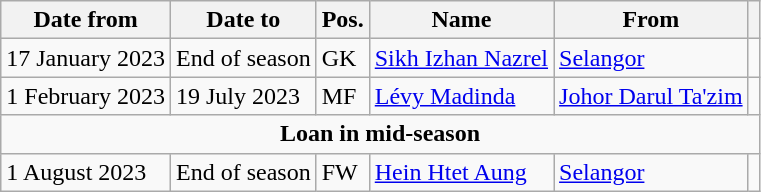<table class="wikitable">
<tr>
<th>Date from</th>
<th>Date to</th>
<th>Pos.</th>
<th>Name</th>
<th>From</th>
<th></th>
</tr>
<tr>
<td>17 January 2023</td>
<td>End of season</td>
<td>GK</td>
<td> <a href='#'>Sikh Izhan Nazrel</a></td>
<td> <a href='#'>Selangor</a></td>
<td></td>
</tr>
<tr>
<td>1 February 2023</td>
<td>19 July 2023</td>
<td>MF</td>
<td> <a href='#'>Lévy Madinda</a></td>
<td> <a href='#'>Johor Darul Ta'zim</a></td>
<td></td>
</tr>
<tr>
<td colspan="6" ; align="center"><strong>Loan in mid-season</strong></td>
</tr>
<tr>
<td>1 August 2023</td>
<td>End of season</td>
<td>FW</td>
<td> <a href='#'>Hein Htet Aung</a></td>
<td> <a href='#'>Selangor</a></td>
<td></td>
</tr>
</table>
